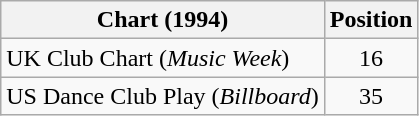<table class="wikitable">
<tr>
<th>Chart (1994)</th>
<th>Position</th>
</tr>
<tr>
<td>UK Club Chart (<em>Music Week</em>)</td>
<td align="center">16</td>
</tr>
<tr>
<td>US Dance Club Play (<em>Billboard</em>)</td>
<td align="center">35</td>
</tr>
</table>
